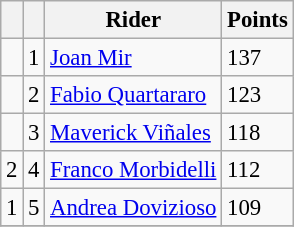<table class="wikitable" style="font-size: 95%;">
<tr>
<th></th>
<th></th>
<th>Rider</th>
<th>Points</th>
</tr>
<tr>
<td></td>
<td align=center>1</td>
<td> <a href='#'>Joan Mir</a></td>
<td align=left>137</td>
</tr>
<tr>
<td></td>
<td align=center>2</td>
<td> <a href='#'>Fabio Quartararo</a></td>
<td align=left>123</td>
</tr>
<tr>
<td></td>
<td align=center>3</td>
<td> <a href='#'>Maverick Viñales</a></td>
<td align=left>118</td>
</tr>
<tr>
<td> 2</td>
<td align=center>4</td>
<td> <a href='#'>Franco Morbidelli</a></td>
<td align=left>112</td>
</tr>
<tr>
<td> 1</td>
<td align=center>5</td>
<td> <a href='#'>Andrea Dovizioso</a></td>
<td align=left>109</td>
</tr>
<tr>
</tr>
</table>
